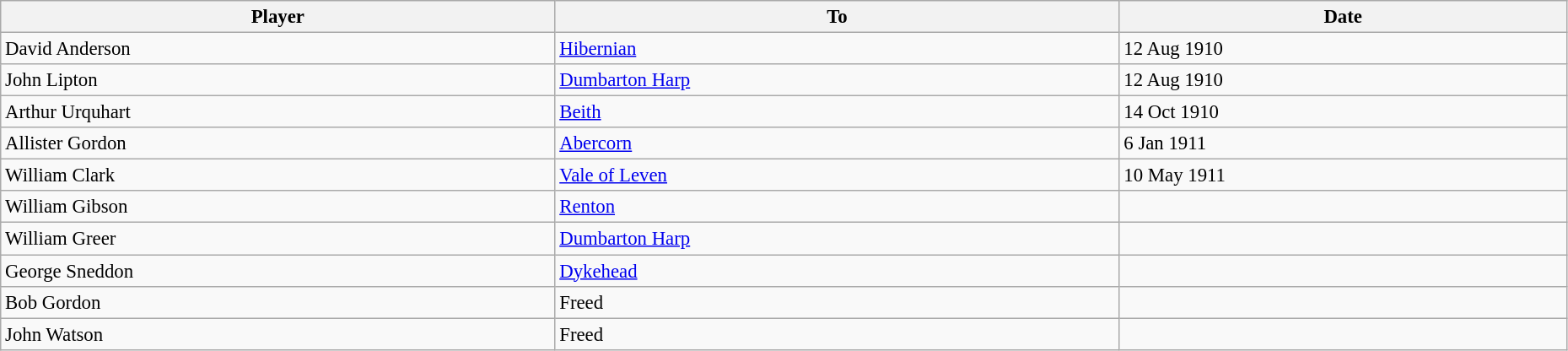<table class="wikitable" style="text-align:center; font-size:95%;width:98%; text-align:left">
<tr>
<th><strong>Player</strong></th>
<th><strong>To</strong></th>
<th><strong>Date</strong></th>
</tr>
<tr>
<td> David Anderson</td>
<td> <a href='#'>Hibernian</a></td>
<td>12 Aug 1910</td>
</tr>
<tr>
<td> John Lipton</td>
<td> <a href='#'>Dumbarton Harp</a></td>
<td>12 Aug 1910</td>
</tr>
<tr>
<td> Arthur Urquhart</td>
<td> <a href='#'>Beith</a></td>
<td>14 Oct 1910</td>
</tr>
<tr>
<td> Allister Gordon</td>
<td> <a href='#'>Abercorn</a></td>
<td>6 Jan 1911</td>
</tr>
<tr>
<td> William Clark</td>
<td> <a href='#'>Vale of Leven</a></td>
<td>10 May 1911</td>
</tr>
<tr>
<td> William Gibson</td>
<td> <a href='#'>Renton</a></td>
<td></td>
</tr>
<tr>
<td> William Greer</td>
<td> <a href='#'>Dumbarton Harp</a></td>
<td></td>
</tr>
<tr>
<td> George Sneddon</td>
<td> <a href='#'>Dykehead</a></td>
<td></td>
</tr>
<tr>
<td> Bob Gordon</td>
<td> Freed</td>
<td></td>
</tr>
<tr>
<td> John Watson</td>
<td> Freed</td>
<td></td>
</tr>
</table>
